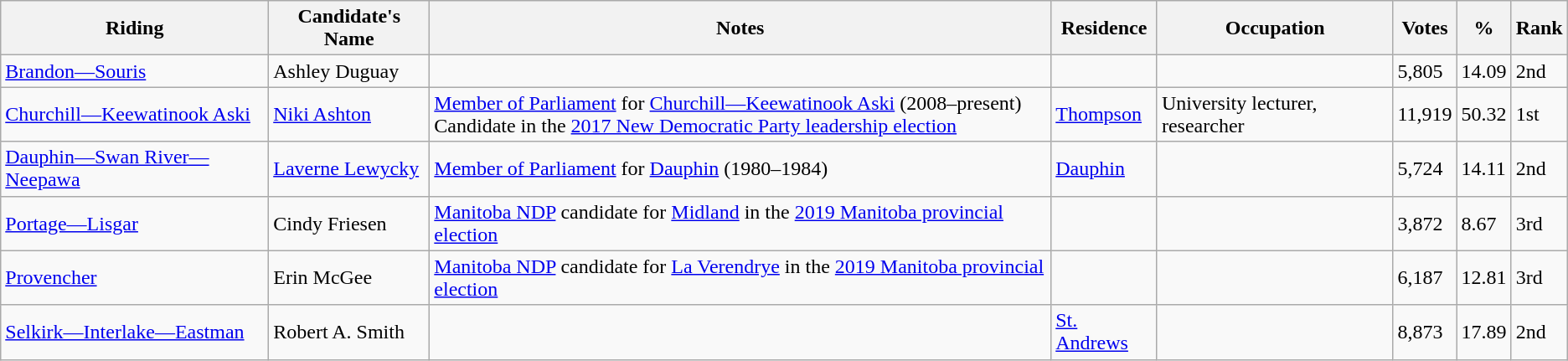<table class="wikitable sortable">
<tr>
<th>Riding<br></th>
<th>Candidate's Name</th>
<th>Notes</th>
<th>Residence</th>
<th>Occupation</th>
<th>Votes</th>
<th>%</th>
<th>Rank</th>
</tr>
<tr>
<td><a href='#'>Brandon—Souris</a></td>
<td>Ashley Duguay</td>
<td></td>
<td></td>
<td></td>
<td>5,805</td>
<td>14.09</td>
<td>2nd</td>
</tr>
<tr>
<td><a href='#'>Churchill—Keewatinook Aski</a></td>
<td><a href='#'>Niki Ashton</a></td>
<td><a href='#'>Member of Parliament</a> for <a href='#'>Churchill—Keewatinook Aski</a> (2008–present) <br> Candidate in the <a href='#'>2017 New Democratic Party leadership election</a></td>
<td><a href='#'>Thompson</a></td>
<td>University lecturer, researcher</td>
<td>11,919</td>
<td>50.32</td>
<td>1st</td>
</tr>
<tr>
<td><a href='#'>Dauphin—Swan River—Neepawa</a></td>
<td><a href='#'>Laverne Lewycky</a></td>
<td><a href='#'>Member of Parliament</a> for <a href='#'>Dauphin</a> (1980–1984)</td>
<td><a href='#'>Dauphin</a></td>
<td></td>
<td>5,724</td>
<td>14.11</td>
<td>2nd</td>
</tr>
<tr>
<td><a href='#'>Portage—Lisgar</a></td>
<td>Cindy Friesen</td>
<td><a href='#'>Manitoba NDP</a> candidate for <a href='#'>Midland</a> in the <a href='#'>2019 Manitoba provincial election</a></td>
<td></td>
<td></td>
<td>3,872</td>
<td>8.67</td>
<td>3rd</td>
</tr>
<tr>
<td><a href='#'>Provencher</a></td>
<td>Erin McGee</td>
<td><a href='#'>Manitoba NDP</a> candidate for <a href='#'>La Verendrye</a> in the <a href='#'>2019 Manitoba provincial election</a></td>
<td></td>
<td></td>
<td>6,187</td>
<td>12.81</td>
<td>3rd</td>
</tr>
<tr>
<td><a href='#'>Selkirk—Interlake—Eastman</a></td>
<td>Robert A. Smith</td>
<td></td>
<td><a href='#'>St. Andrews</a></td>
<td></td>
<td>8,873</td>
<td>17.89</td>
<td>2nd</td>
</tr>
</table>
